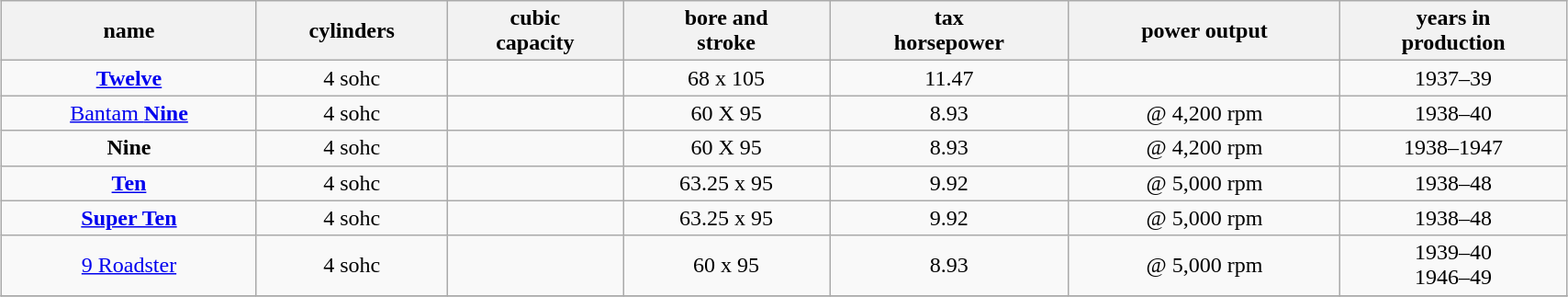<table class="wikitable" style="margin:1em auto; text-align:center; width:90%">
<tr ---->
<th>name</th>
<th>cylinders</th>
<th>cubic<br>capacity</th>
<th>bore and<br>stroke</th>
<th>tax<br>horsepower</th>
<th>power output</th>
<th>years in<br>production</th>
</tr>
<tr>
<td><strong><a href='#'>Twelve</a></strong></td>
<td>4 sohc</td>
<td></td>
<td>68 x 105</td>
<td>11.47</td>
<td></td>
<td>1937–39</td>
</tr>
<tr>
<td><a href='#'>Bantam <strong>Nine</strong></a></td>
<td>4 sohc</td>
<td></td>
<td>60 X 95</td>
<td>8.93</td>
<td> @ 4,200 rpm</td>
<td>1938–40</td>
</tr>
<tr>
<td><strong>Nine</strong></td>
<td>4 sohc</td>
<td></td>
<td>60 X 95</td>
<td>8.93</td>
<td> @ 4,200 rpm</td>
<td>1938–1947</td>
</tr>
<tr>
<td><strong><a href='#'>Ten</a></strong></td>
<td>4 sohc</td>
<td></td>
<td>63.25 x 95</td>
<td>9.92</td>
<td> @ 5,000 rpm</td>
<td>1938–48</td>
</tr>
<tr>
<td><strong><a href='#'>Super Ten</a></strong></td>
<td>4 sohc</td>
<td></td>
<td>63.25 x 95</td>
<td>9.92</td>
<td> @ 5,000 rpm</td>
<td>1938–48</td>
</tr>
<tr>
<td><a href='#'>9 Roadster</a></td>
<td>4 sohc</td>
<td></td>
<td>60 x 95</td>
<td>8.93</td>
<td> @ 5,000 rpm</td>
<td>1939–40<br>1946–49</td>
</tr>
<tr>
</tr>
</table>
